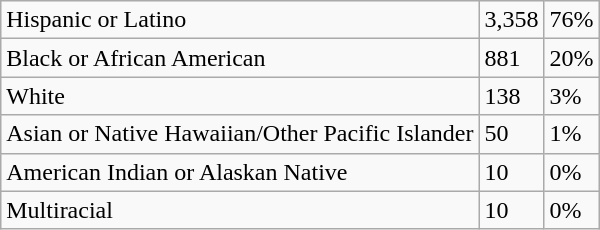<table class="wikitable">
<tr>
<td>Hispanic or Latino</td>
<td>3,358</td>
<td>76%</td>
</tr>
<tr>
<td>Black or African American</td>
<td>881</td>
<td>20%</td>
</tr>
<tr>
<td>White</td>
<td>138</td>
<td>3%</td>
</tr>
<tr>
<td>Asian or Native Hawaiian/Other Pacific Islander</td>
<td>50</td>
<td>1%</td>
</tr>
<tr>
<td>American Indian or Alaskan Native</td>
<td>10</td>
<td>0%</td>
</tr>
<tr>
<td>Multiracial</td>
<td>10</td>
<td>0%</td>
</tr>
</table>
